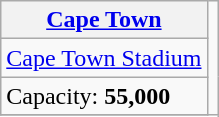<table class="wikitable">
<tr>
<th><a href='#'>Cape Town</a></th>
<td rowspan="4"></td>
</tr>
<tr>
<td><a href='#'>Cape Town Stadium</a></td>
</tr>
<tr>
<td>Capacity: <strong>55,000</strong></td>
</tr>
<tr>
</tr>
</table>
